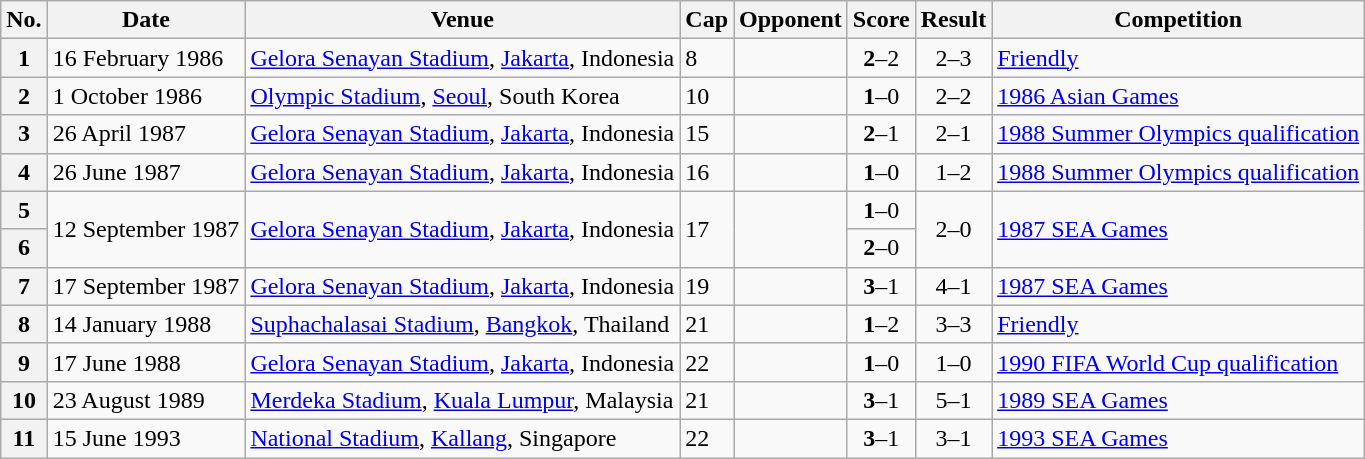<table class="wikitable sortable">
<tr>
<th scope="col">No.</th>
<th scope="col">Date</th>
<th scope="col">Venue</th>
<th scope="col">Cap</th>
<th scope="col">Opponent</th>
<th scope="col">Score</th>
<th scope="col">Result</th>
<th scope="col">Competition</th>
</tr>
<tr>
<th scope="row">1</th>
<td>16 February 1986</td>
<td><a href='#'>Gelora Senayan Stadium</a>, <a href='#'>Jakarta</a>, Indonesia</td>
<td>8</td>
<td></td>
<td style="text-align:center"><strong>2</strong>–2</td>
<td style="text-align:center">2–3</td>
<td><a href='#'>Friendly</a></td>
</tr>
<tr>
<th scope="row">2</th>
<td>1 October 1986</td>
<td><a href='#'>Olympic Stadium</a>, <a href='#'>Seoul</a>, South Korea</td>
<td>10</td>
<td></td>
<td style="text-align:center"><strong>1</strong>–0</td>
<td style="text-align:center">2–2</td>
<td><a href='#'>1986 Asian Games</a></td>
</tr>
<tr>
<th scope="row">3</th>
<td>26 April 1987</td>
<td><a href='#'>Gelora Senayan Stadium</a>, <a href='#'>Jakarta</a>, Indonesia</td>
<td>15</td>
<td></td>
<td style="text-align:center"><strong>2</strong>–1</td>
<td style="text-align:center">2–1</td>
<td><a href='#'>1988 Summer Olympics qualification</a></td>
</tr>
<tr>
<th scope="row">4</th>
<td>26 June 1987</td>
<td><a href='#'>Gelora Senayan Stadium</a>, <a href='#'>Jakarta</a>, Indonesia</td>
<td>16</td>
<td></td>
<td style="text-align:center"><strong>1</strong>–0</td>
<td style="text-align:center">1–2</td>
<td><a href='#'>1988 Summer Olympics qualification</a></td>
</tr>
<tr>
<th scope="row">5</th>
<td rowspan="2">12 September 1987</td>
<td rowspan="2"><a href='#'>Gelora Senayan Stadium</a>, <a href='#'>Jakarta</a>, Indonesia</td>
<td rowspan="2">17</td>
<td rowspan="2"></td>
<td style="text-align:center"><strong>1</strong>–0</td>
<td rowspan="2" style="text-align:center">2–0</td>
<td rowspan="2"><a href='#'>1987 SEA Games</a></td>
</tr>
<tr>
<th scope="row">6</th>
<td style="text-align:center"><strong>2</strong>–0</td>
</tr>
<tr>
<th scope="row">7</th>
<td>17 September 1987</td>
<td><a href='#'>Gelora Senayan Stadium</a>, <a href='#'>Jakarta</a>, Indonesia</td>
<td>19</td>
<td></td>
<td style="text-align:center"><strong>3</strong>–1</td>
<td style="text-align:center">4–1</td>
<td><a href='#'>1987 SEA Games</a></td>
</tr>
<tr>
<th scope="row">8</th>
<td>14  January 1988</td>
<td><a href='#'>Suphachalasai Stadium</a>, <a href='#'>Bangkok</a>, Thailand</td>
<td>21</td>
<td></td>
<td style="text-align:center"><strong>1</strong>–2</td>
<td style="text-align:center">3–3</td>
<td><a href='#'>Friendly</a></td>
</tr>
<tr>
<th scope="row">9</th>
<td>17 June 1988</td>
<td><a href='#'>Gelora Senayan Stadium</a>, <a href='#'>Jakarta</a>, Indonesia</td>
<td>22</td>
<td></td>
<td style="text-align:center"><strong>1</strong>–0</td>
<td style="text-align:center">1–0</td>
<td><a href='#'>1990 FIFA World Cup qualification</a></td>
</tr>
<tr>
<th scope="row">10</th>
<td>23 August 1989</td>
<td><a href='#'>Merdeka Stadium</a>, <a href='#'>Kuala Lumpur</a>, Malaysia</td>
<td>21</td>
<td></td>
<td style="text-align:center"><strong>3</strong>–1</td>
<td style="text-align:center">5–1</td>
<td><a href='#'>1989 SEA Games</a></td>
</tr>
<tr>
<th scope="row">11</th>
<td>15 June 1993</td>
<td><a href='#'>National Stadium</a>, <a href='#'>Kallang</a>, Singapore</td>
<td>22</td>
<td></td>
<td style="text-align:center"><strong>3</strong>–1</td>
<td style="text-align:center">3–1</td>
<td><a href='#'>1993 SEA Games</a></td>
</tr>
</table>
